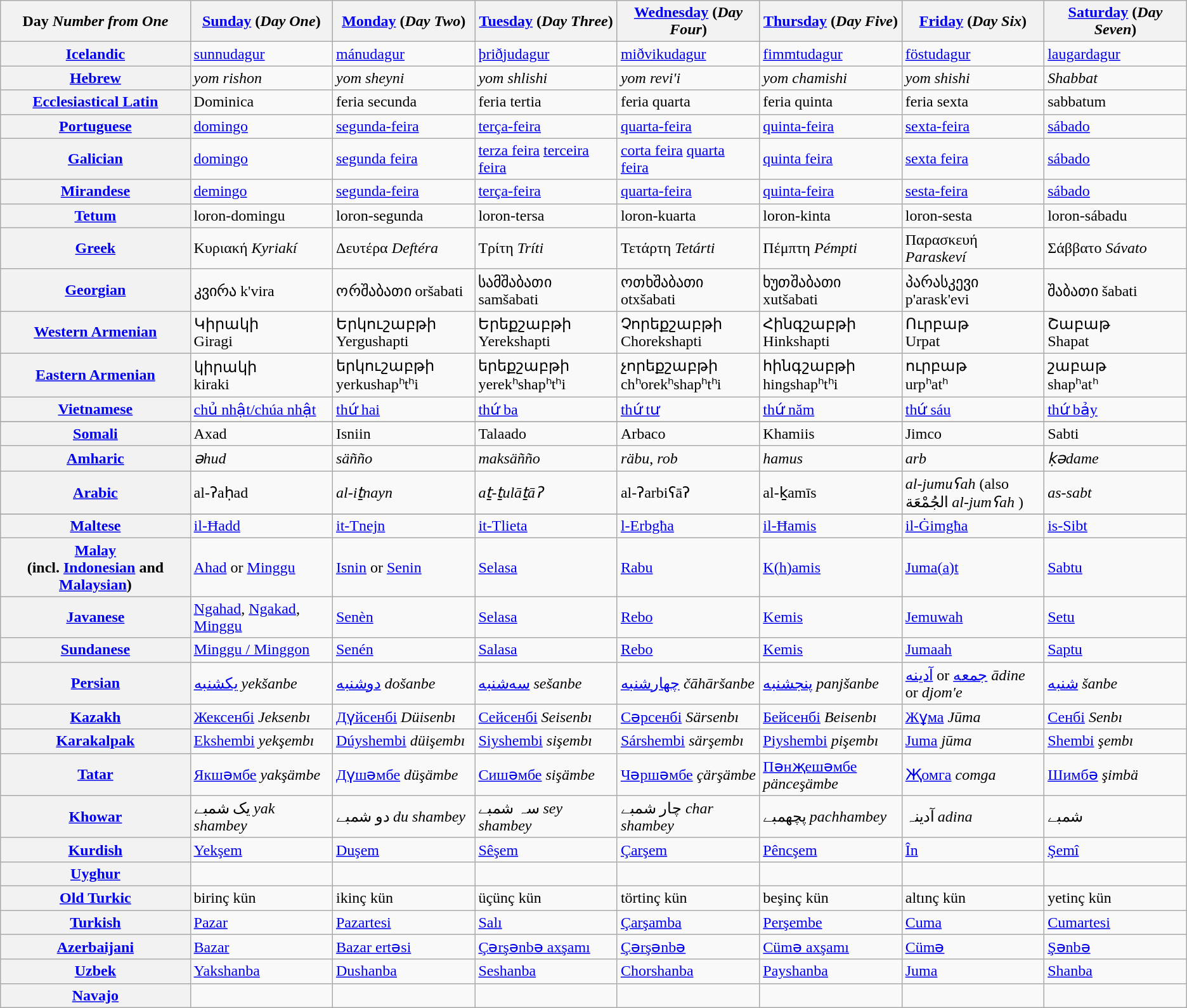<table cellspacing="1" style="width:100 [10100 ] [10100 ]%;" class="wikitable">
<tr>
<th style="width:16%;">Day <em>Number from One</em></th>
<th style="width:12%;"><a href='#'>Sunday</a> (<em>Day One</em>)</th>
<th style="width:12%;"><a href='#'>Monday</a> (<em>Day Two</em>)</th>
<th style="width:12%;"><a href='#'>Tuesday</a> (<em>Day Three</em>)</th>
<th style="width:12%;"><a href='#'>Wednesday</a> (<em>Day Four</em>)</th>
<th style="width:12%;"><a href='#'>Thursday</a> (<em>Day Five</em>)</th>
<th style="width:12%;"><a href='#'>Friday</a> (<em>Day Six</em>)</th>
<th style="width:12%;"><a href='#'>Saturday</a> (<em>Day Seven</em>)</th>
</tr>
<tr>
<th><a href='#'>Icelandic</a></th>
<td><a href='#'>sunnudagur</a></td>
<td><a href='#'>mánudagur</a></td>
<td><a href='#'>þriðjudagur</a></td>
<td><a href='#'>miðvikudagur</a> </td>
<td><a href='#'>fimmtudagur</a></td>
<td><a href='#'>föstudagur</a> </td>
<td><a href='#'>laugardagur</a> </td>
</tr>
<tr>
<th><a href='#'>Hebrew</a></th>
<td><a href='#'></a>  <em>yom rishon</em></td>
<td><a href='#'></a>  <em>yom sheyni</em></td>
<td><a href='#'></a> <em>yom shlishi</em></td>
<td><a href='#'></a>  <em>yom revi'i</em></td>
<td><a href='#'></a>  <em>yom chamishi</em></td>
<td><a href='#'></a>  <em>yom shishi</em></td>
<td><a href='#'></a>   <em>Shabbat</em></td>
</tr>
<tr>
<th><a href='#'>Ecclesiastical Latin</a></th>
<td>Dominica </td>
<td>feria secunda</td>
<td>feria tertia</td>
<td>feria quarta</td>
<td>feria quinta</td>
<td>feria sexta</td>
<td>sabbatum </td>
</tr>
<tr>
<th><a href='#'>Portuguese</a></th>
<td><a href='#'>domingo</a> </td>
<td><a href='#'>segunda-feira</a></td>
<td><a href='#'>terça-feira</a></td>
<td><a href='#'>quarta-feira</a></td>
<td><a href='#'>quinta-feira</a></td>
<td><a href='#'>sexta-feira</a></td>
<td><a href='#'>sábado</a> </td>
</tr>
<tr>
<th><a href='#'>Galician</a></th>
<td><a href='#'>domingo</a> </td>
<td><a href='#'>segunda feira</a></td>
<td><a href='#'>terza feira</a>  <a href='#'>terceira feira</a></td>
<td><a href='#'>corta feira</a>  <a href='#'>quarta feira</a></td>
<td><a href='#'>quinta feira</a></td>
<td><a href='#'>sexta feira</a></td>
<td><a href='#'>sábado</a> </td>
</tr>
<tr>
<th><a href='#'>Mirandese</a></th>
<td><a href='#'>demingo</a> </td>
<td><a href='#'>segunda-feira</a></td>
<td><a href='#'>terça-feira</a></td>
<td><a href='#'>quarta-feira</a></td>
<td><a href='#'>quinta-feira</a></td>
<td><a href='#'>sesta-feira</a></td>
<td><a href='#'>sábado</a> </td>
</tr>
<tr>
<th><a href='#'>Tetum</a></th>
<td>loron-domingu</td>
<td>loron-segunda</td>
<td>loron-tersa</td>
<td>loron-kuarta</td>
<td>loron-kinta</td>
<td>loron-sesta</td>
<td>loron-sábadu</td>
</tr>
<tr>
<th><a href='#'>Greek</a></th>
<td>Κυριακή   <em>Kyriakí</em> </td>
<td>Δευτέρα  <em>Deftéra</em></td>
<td>Τρίτη   <em>Tríti</em></td>
<td>Τετάρτη  <em>Tetárti</em></td>
<td>Πέμπτη  <em>Pémpti</em></td>
<td>Παρασκευή  <em>Paraskeví</em> </td>
<td>Σάββατο  <em>Sávato</em> </td>
</tr>
<tr>
<th><a href='#'>Georgian</a></th>
<td>კვირა  k'vira </td>
<td>ორშაბათი  oršabati</td>
<td>სამშაბათი  samšabati</td>
<td>ოთხშაბათი  otxšabati</td>
<td>ხუთშაბათი  xutšabati</td>
<td>პარასკევი  p'arask'evi </td>
<td>შაბათი  šabati </td>
</tr>
<tr>
<th><a href='#'>Western Armenian</a></th>
<td>Կիրակի<br>Giragi </td>
<td>Երկուշաբթի<br>Yergushapti</td>
<td>Երեքշաբթի<br>Yerekshapti</td>
<td>Չորեքշաբթի<br>Chorekshapti</td>
<td>Հինգշաբթի<br>Hinkshapti</td>
<td>Ուրբաթ<br>Urpat </td>
<td>Շաբաթ<br>Shapat </td>
</tr>
<tr>
<th><a href='#'>Eastern Armenian</a></th>
<td>կիրակի<br>kiraki </td>
<td>երկուշաբթի<br>yerkushapʰtʰi</td>
<td>երեքշաբթի<br>yerekʰshapʰtʰi</td>
<td>չորեքշաբթի<br>chʰorekʰshapʰtʰi</td>
<td>հինգշաբթի<br>hingshapʰtʰi</td>
<td>ուրբաթ<br>urpʰatʰ </td>
<td>շաբաթ<br>shapʰatʰ </td>
</tr>
<tr>
<th><a href='#'>Vietnamese</a></th>
<td><a href='#'>chủ nhật/chúa nhật</a> </td>
<td><a href='#'>thứ hai</a></td>
<td><a href='#'>thứ ba</a></td>
<td><a href='#'>thứ tư</a></td>
<td><a href='#'>thứ năm</a></td>
<td><a href='#'>thứ sáu</a></td>
<td><a href='#'>thứ bảy</a></td>
</tr>
<tr>
</tr>
<tr>
<th><a href='#'>Somali</a></th>
<td> Axad</td>
<td> Isniin</td>
<td> Talaado</td>
<td> Arbaco</td>
<td> Khamiis</td>
<td> Jimco</td>
<td> Sabti</td>
</tr>
<tr>
<th><a href='#'>Amharic</a></th>
<td> <em>əhud</em></td>
<td> <em>säñño</em></td>
<td> <em>maksäñño</em></td>
<td> <em>räbu</em>,  <em>rob</em></td>
<td> <em>hamus</em></td>
<td> <em>arb</em></td>
<td> <em>ḳədame</em></td>
</tr>
<tr>
<th><a href='#'>Arabic</a></th>
<td> al-ʔaḥad</td>
<td> <em>al-iṯnayn</em></td>
<td> <em>aṯ-ṯulāṯāʔ</em></td>
<td> al-ʔarbiʕāʔ</td>
<td> al-ḵamīs</td>
<td> <em>al-jumuʕah</em>  (also الجُمْعَة <em>al-jumʕah</em> )</td>
<td> <em>as-sabt</em> </td>
</tr>
<tr>
</tr>
<tr>
<th><a href='#'>Maltese</a></th>
<td><a href='#'>il-Ħadd</a></td>
<td><a href='#'>it-Tnejn</a></td>
<td><a href='#'>it-Tlieta</a></td>
<td><a href='#'>l-Erbgħa</a></td>
<td><a href='#'>il-Ħamis</a></td>
<td><a href='#'>il-Ġimgħa</a> </td>
<td><a href='#'>is-Sibt</a> </td>
</tr>
<tr>
<th><a href='#'>Malay</a><br>(incl. <a href='#'>Indonesian</a> and <a href='#'>Malaysian</a>)</th>
<td><a href='#'>Ahad</a> or <a href='#'>Minggu</a></td>
<td><a href='#'>Isnin</a> or <a href='#'>Senin</a></td>
<td><a href='#'>Selasa</a></td>
<td><a href='#'>Rabu</a></td>
<td><a href='#'>K(h)amis</a></td>
<td><a href='#'>Juma(a)t</a> </td>
<td><a href='#'>Sabtu</a> </td>
</tr>
<tr>
<th><a href='#'>Javanese</a></th>
<td><a href='#'>Ngahad</a>, <a href='#'>Ngakad</a>, <a href='#'>Minggu</a></td>
<td><a href='#'>Senèn</a></td>
<td><a href='#'>Selasa</a></td>
<td><a href='#'>Rebo</a></td>
<td><a href='#'>Kemis</a></td>
<td><a href='#'>Jemuwah</a> </td>
<td><a href='#'>Setu</a> </td>
</tr>
<tr>
<th><a href='#'>Sundanese</a></th>
<td><a href='#'>Minggu / Minggon</a> </td>
<td><a href='#'>Senén</a></td>
<td><a href='#'>Salasa</a></td>
<td><a href='#'>Rebo</a></td>
<td><a href='#'>Kemis</a></td>
<td><a href='#'>Jumaah</a> </td>
<td><a href='#'>Saptu</a> </td>
</tr>
<tr>
<th><a href='#'>Persian</a></th>
<td><a href='#'>یکشنبه</a>  <em>yekšanbe</em></td>
<td><a href='#'>دوشنبه</a>  <em>došanbe</em></td>
<td><a href='#'>سه‌شنبه</a>  <em>sešanbe</em></td>
<td><a href='#'>چهارشنبه</a>  <em>čāhāršanbe</em></td>
<td><a href='#'>پنجشنبه</a>  <em>panjšanbe</em></td>
<td><a href='#'>آدینه</a> or <a href='#'>جمعه</a>  <em>ādine</em>  or <em>djom'e</em> </td>
<td><a href='#'>شنبه</a>  <em>šanbe</em></td>
</tr>
<tr>
<th><a href='#'>Kazakh</a></th>
<td><a href='#'>Жексенбі</a>  <em>Jeksenbı</em></td>
<td><a href='#'>Дүйсенбі</a>  <em>Düisenbı</em></td>
<td><a href='#'>Сейсенбі</a>  <em>Seisenbı</em></td>
<td><a href='#'>Сәрсенбі</a>  <em>Särsenbı</em></td>
<td><a href='#'>Бейсенбі</a>  <em>Beisenbı</em></td>
<td><a href='#'>Жұма</a>  <em>Jūma</em></td>
<td><a href='#'>Сенбі</a>  <em>Senbı</em></td>
</tr>
<tr>
<th><a href='#'>Karakalpak</a></th>
<td><a href='#'>Ekshembi</a>  <em>yekşembı</em></td>
<td><a href='#'>Dúyshembi</a>  <em>düişembı</em></td>
<td><a href='#'>Siyshembi</a>  <em>sişembı</em></td>
<td><a href='#'>Sárshembi</a>  <em>särşembı</em></td>
<td><a href='#'>Piyshembi</a>  <em>pişembı</em></td>
<td><a href='#'>Jumа</a>  <em>jūma</em></td>
<td><a href='#'>Shembі</a>  <em>şembı</em></td>
</tr>
<tr>
<th><a href='#'>Tatar</a></th>
<td><a href='#'>Якшәмбе</a>  <em>yakşämbe</em></td>
<td><a href='#'>Дүшәмбе</a>  <em>düşämbe</em></td>
<td><a href='#'>Сишәмбе</a>  <em>sişämbe</em></td>
<td><a href='#'>Чәршәмбе</a>  <em>çärşämbe</em></td>
<td><a href='#'>Пәнҗешәмбе</a>  <em>pänceşämbe</em></td>
<td><a href='#'>Җомга</a>  <em>comga</em></td>
<td><a href='#'>Шимбә</a>  <em>şimbä</em></td>
</tr>
<tr>
<th><a href='#'>Khowar</a></th>
<td>یک شمبے  <em>yak shambey</em></td>
<td>دو شمبے  <em>du shambey</em></td>
<td>سہ شمبے  <em>sey shambey</em></td>
<td>چار شمبے  <em>char shambey</em></td>
<td>پچھمبے  <em>pachhambey</em></td>
<td>آدینہ  <em>adina</em></td>
<td>شمبے</td>
</tr>
<tr>
<th><a href='#'>Kurdish</a></th>
<td><a href='#'>Yekşem</a></td>
<td><a href='#'>Duşem</a></td>
<td><a href='#'>Sêşem</a></td>
<td><a href='#'>Çarşem</a></td>
<td><a href='#'>Pêncşem</a></td>
<td><a href='#'>În</a></td>
<td><a href='#'>Şemî</a></td>
</tr>
<tr>
<th><a href='#'>Uyghur</a></th>
<td></td>
<td></td>
<td></td>
<td></td>
<td></td>
<td></td>
<td></td>
</tr>
<tr>
<th><a href='#'>Old Turkic</a></th>
<td>birinç kün</td>
<td>ikinç kün</td>
<td>üçünç kün</td>
<td>törtinç kün</td>
<td>beşinç kün</td>
<td>altınç kün</td>
<td>yetinç kün</td>
</tr>
<tr>
<th><a href='#'>Turkish</a></th>
<td><a href='#'>Pazar</a> </td>
<td><a href='#'>Pazartesi</a> </td>
<td><a href='#'>Salı</a></td>
<td><a href='#'>Çarşamba</a></td>
<td><a href='#'>Perşembe</a></td>
<td><a href='#'>Cuma</a> </td>
<td><a href='#'>Cumartesi</a> </td>
</tr>
<tr>
<th><a href='#'>Azerbaijani</a></th>
<td><a href='#'>Bazar</a></td>
<td><a href='#'>Bazar ertəsi</a></td>
<td><a href='#'>Çərşənbə axşamı</a></td>
<td><a href='#'>Çərşənbə</a></td>
<td><a href='#'>Cümə axşamı</a></td>
<td><a href='#'>Cümə</a></td>
<td><a href='#'>Şənbə</a></td>
</tr>
<tr>
<th><a href='#'>Uzbek</a></th>
<td><a href='#'>Yakshanba</a></td>
<td><a href='#'>Dushanba</a></td>
<td><a href='#'>Seshanba</a></td>
<td><a href='#'>Chorshanba</a></td>
<td><a href='#'>Payshanba</a></td>
<td><a href='#'>Juma</a></td>
<td><a href='#'>Shanba</a></td>
</tr>
<tr>
<th><a href='#'>Navajo</a></th>
<td> </td>
<td></td>
<td></td>
<td></td>
<td></td>
<td></td>
<td></td>
</tr>
</table>
